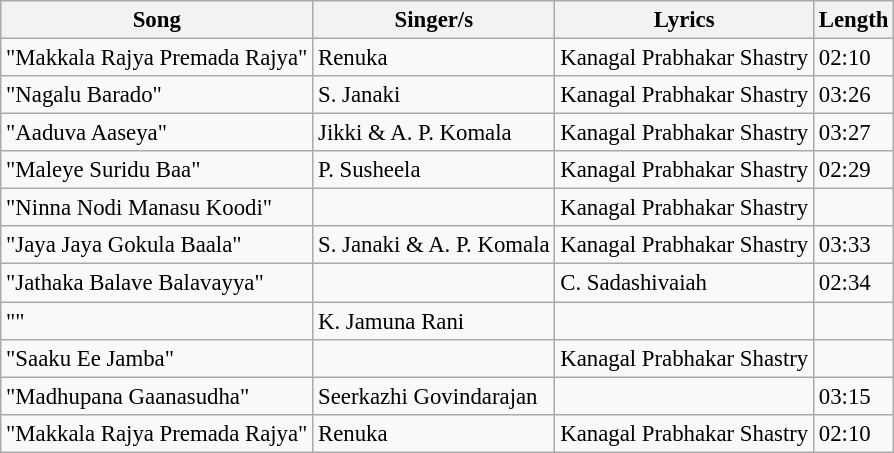<table class="wikitable" style="font-size:95%;">
<tr>
<th>Song</th>
<th>Singer/s</th>
<th>Lyrics</th>
<th>Length</th>
</tr>
<tr>
<td>"Makkala Rajya Premada Rajya"</td>
<td>Renuka</td>
<td>Kanagal Prabhakar Shastry</td>
<td>02:10</td>
</tr>
<tr>
<td>"Nagalu Barado"</td>
<td>S. Janaki</td>
<td>Kanagal Prabhakar Shastry</td>
<td>03:26</td>
</tr>
<tr>
<td>"Aaduva Aaseya"</td>
<td>Jikki & A. P. Komala</td>
<td>Kanagal Prabhakar Shastry</td>
<td>03:27</td>
</tr>
<tr>
<td>"Maleye Suridu Baa"</td>
<td>P. Susheela</td>
<td>Kanagal Prabhakar Shastry</td>
<td>02:29</td>
</tr>
<tr>
<td>"Ninna Nodi Manasu Koodi"</td>
<td></td>
<td>Kanagal Prabhakar Shastry</td>
<td></td>
</tr>
<tr>
<td>"Jaya Jaya Gokula Baala"</td>
<td>S. Janaki & A. P. Komala</td>
<td>Kanagal Prabhakar Shastry</td>
<td>03:33</td>
</tr>
<tr>
<td>"Jathaka Balave Balavayya"</td>
<td></td>
<td>C. Sadashivaiah</td>
<td>02:34</td>
</tr>
<tr>
<td>""</td>
<td>K. Jamuna Rani</td>
<td></td>
<td></td>
</tr>
<tr>
<td>"Saaku Ee Jamba"</td>
<td></td>
<td>Kanagal Prabhakar Shastry</td>
<td></td>
</tr>
<tr>
<td>"Madhupana Gaanasudha"</td>
<td>Seerkazhi Govindarajan</td>
<td></td>
<td>03:15</td>
</tr>
<tr>
<td>"Makkala Rajya Premada Rajya"</td>
<td>Renuka</td>
<td>Kanagal Prabhakar Shastry</td>
<td>02:10</td>
</tr>
</table>
